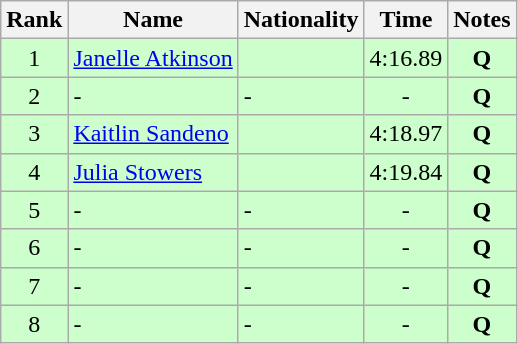<table class="wikitable sortable" style="text-align:center">
<tr>
<th>Rank</th>
<th>Name</th>
<th>Nationality</th>
<th>Time</th>
<th>Notes</th>
</tr>
<tr bgcolor=ccffcc>
<td>1</td>
<td align=left><a href='#'>Janelle Atkinson</a></td>
<td align=left></td>
<td>4:16.89</td>
<td><strong>Q</strong></td>
</tr>
<tr bgcolor=ccffcc>
<td>2</td>
<td align=left>-</td>
<td align=left>-</td>
<td>-</td>
<td><strong>Q</strong></td>
</tr>
<tr bgcolor=ccffcc>
<td>3</td>
<td align=left><a href='#'>Kaitlin Sandeno</a></td>
<td align=left></td>
<td>4:18.97</td>
<td><strong>Q</strong></td>
</tr>
<tr bgcolor=ccffcc>
<td>4</td>
<td align=left><a href='#'>Julia Stowers</a></td>
<td align=left></td>
<td>4:19.84</td>
<td><strong>Q</strong></td>
</tr>
<tr bgcolor=ccffcc>
<td>5</td>
<td align=left>-</td>
<td align=left>-</td>
<td>-</td>
<td><strong>Q</strong></td>
</tr>
<tr bgcolor=ccffcc>
<td>6</td>
<td align=left>-</td>
<td align=left>-</td>
<td>-</td>
<td><strong>Q</strong></td>
</tr>
<tr bgcolor=ccffcc>
<td>7</td>
<td align=left>-</td>
<td align=left>-</td>
<td>-</td>
<td><strong>Q</strong></td>
</tr>
<tr bgcolor=ccffcc>
<td>8</td>
<td align=left>-</td>
<td align=left>-</td>
<td>-</td>
<td><strong>Q</strong></td>
</tr>
</table>
